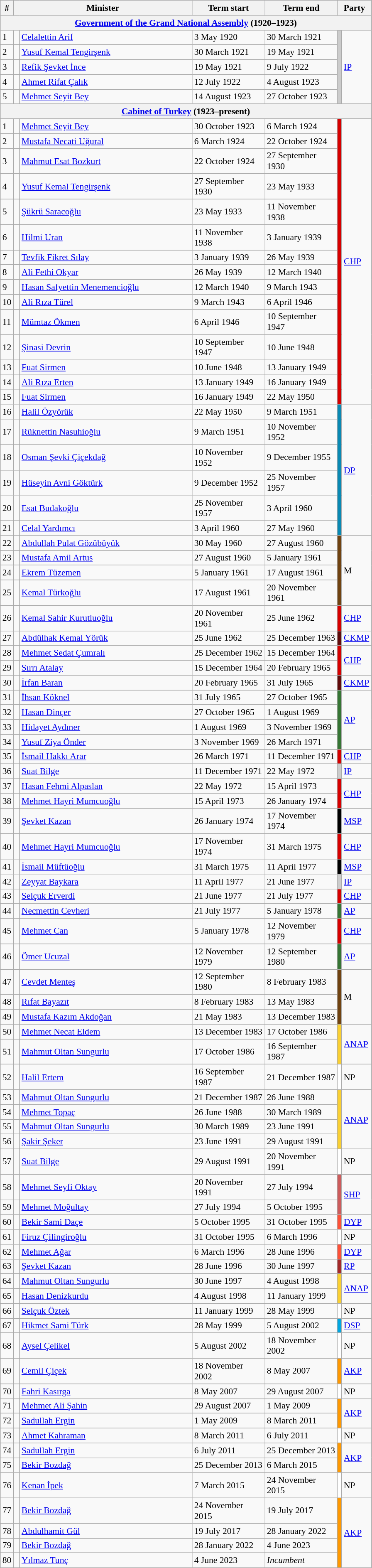<table class="wikitable sortable" style="font-size:90%;">
<tr style="background:#EEEEFF">
<th width="10"><strong>#</strong></th>
<th width="280" colspan="2"><strong>Minister</strong></th>
<th width="110"><strong>Term start</strong></th>
<th width="110"><strong>Term end</strong></th>
<th width="30" colspan=2><strong>Party</strong></th>
</tr>
<tr>
<th colspan=7><a href='#'>Government of the Grand National Assembly</a> (1920–1923)</th>
</tr>
<tr>
<td>1</td>
<td></td>
<td><a href='#'>Celalettin Arif</a></td>
<td>3 May 1920</td>
<td>30 March 1921</td>
<td rowspan=5 style="background: #CCCCCC"></td>
<td rowspan=5><a href='#'>IP</a></td>
</tr>
<tr>
<td>2</td>
<td></td>
<td><a href='#'>Yusuf Kemal Tengirşenk</a></td>
<td>30 March 1921</td>
<td>19 May 1921</td>
</tr>
<tr>
<td>3</td>
<td></td>
<td><a href='#'>Refik Şevket İnce</a></td>
<td>19 May 1921</td>
<td>9 July 1922</td>
</tr>
<tr>
<td>4</td>
<td></td>
<td><a href='#'>Ahmet Rifat Çalık</a></td>
<td>12 July 1922</td>
<td>4 August 1923</td>
</tr>
<tr ||>
<td>5</td>
<td></td>
<td><a href='#'>Mehmet Seyit Bey</a></td>
<td>14 August 1923</td>
<td>27 October 1923</td>
</tr>
<tr>
<th colspan=7><a href='#'>Cabinet of Turkey</a> (1923–present)</th>
</tr>
<tr>
<td>1</td>
<td></td>
<td><a href='#'>Mehmet Seyit Bey</a></td>
<td>30 October 1923</td>
<td>6 March 1924</td>
<td rowspan=15 style="background: #D70000"></td>
<td rowspan=15><a href='#'>CHP</a></td>
</tr>
<tr>
<td>2</td>
<td></td>
<td><a href='#'>Mustafa Necati Uğural</a></td>
<td>6 March 1924</td>
<td>22 October 1924</td>
</tr>
<tr>
<td>3</td>
<td></td>
<td><a href='#'>Mahmut Esat Bozkurt</a></td>
<td>22 October 1924</td>
<td>27 September 1930</td>
</tr>
<tr>
<td>4</td>
<td></td>
<td><a href='#'>Yusuf Kemal Tengirşenk</a></td>
<td>27 September 1930</td>
<td>23 May 1933</td>
</tr>
<tr>
<td>5</td>
<td></td>
<td><a href='#'>Şükrü Saracoğlu</a></td>
<td>23 May 1933</td>
<td>11 November 1938</td>
</tr>
<tr>
<td>6</td>
<td></td>
<td><a href='#'>Hilmi Uran</a></td>
<td>11 November 1938</td>
<td>3 January 1939</td>
</tr>
<tr>
<td>7</td>
<td></td>
<td><a href='#'>Tevfik Fikret Sılay</a></td>
<td>3 January 1939</td>
<td>26 May 1939</td>
</tr>
<tr>
<td>8</td>
<td></td>
<td><a href='#'>Ali Fethi Okyar</a></td>
<td>26 May 1939</td>
<td>12 March 1940</td>
</tr>
<tr>
<td>9</td>
<td></td>
<td><a href='#'>Hasan Safyettin Menemencioğlu</a></td>
<td>12 March 1940</td>
<td>9 March 1943</td>
</tr>
<tr>
<td>10</td>
<td></td>
<td><a href='#'>Ali Rıza Türel</a></td>
<td>9 March 1943</td>
<td>6 April 1946</td>
</tr>
<tr>
<td>11</td>
<td></td>
<td><a href='#'>Mümtaz Ökmen</a></td>
<td>6 April 1946</td>
<td>10 September 1947</td>
</tr>
<tr>
<td>12</td>
<td></td>
<td><a href='#'>Şinasi Devrin</a></td>
<td>10 September 1947</td>
<td>10 June 1948</td>
</tr>
<tr>
<td>13</td>
<td></td>
<td><a href='#'>Fuat Sirmen</a></td>
<td>10 June 1948</td>
<td>13 January 1949</td>
</tr>
<tr>
<td>14</td>
<td></td>
<td><a href='#'>Ali Rıza Erten</a></td>
<td>13 January 1949</td>
<td>16 January 1949</td>
</tr>
<tr>
<td>15</td>
<td></td>
<td><a href='#'>Fuat Sirmen</a></td>
<td>16 January 1949</td>
<td>22 May 1950</td>
</tr>
<tr>
<td>16</td>
<td></td>
<td><a href='#'>Halil Özyörük</a></td>
<td>22 May 1950</td>
<td>9 March 1951</td>
<td rowspan=6 style="background: #0989B3"></td>
<td rowspan=6><a href='#'>DP</a></td>
</tr>
<tr>
<td>17</td>
<td></td>
<td><a href='#'>Rüknettin Nasuhioğlu</a></td>
<td>9 March 1951</td>
<td>10 November 1952</td>
</tr>
<tr>
<td>18</td>
<td></td>
<td><a href='#'>Osman Şevki Çiçekdağ</a></td>
<td>10 November 1952</td>
<td>9 December 1955</td>
</tr>
<tr>
<td>19</td>
<td></td>
<td><a href='#'>Hüseyin Avni Göktürk</a></td>
<td>9 December 1952</td>
<td>25 November 1957</td>
</tr>
<tr>
<td>20</td>
<td></td>
<td><a href='#'>Esat Budakoğlu</a></td>
<td>25 November 1957</td>
<td>3 April 1960</td>
</tr>
<tr>
<td>21</td>
<td></td>
<td><a href='#'>Celal Yardımcı</a></td>
<td>3 April 1960</td>
<td>27 May 1960</td>
</tr>
<tr>
<td>22</td>
<td></td>
<td><a href='#'>Abdullah Pulat Gözübüyük</a></td>
<td>30 May 1960</td>
<td>27 August 1960</td>
<td rowspan=4 style="background: #704311"></td>
<td rowspan=4>M</td>
</tr>
<tr>
<td>23</td>
<td></td>
<td><a href='#'>Mustafa Amil Artus</a></td>
<td>27 August 1960</td>
<td>5 January 1961</td>
</tr>
<tr>
<td>24</td>
<td></td>
<td><a href='#'>Ekrem Tüzemen</a></td>
<td>5 January 1961</td>
<td>17 August 1961</td>
</tr>
<tr>
<td>25</td>
<td></td>
<td><a href='#'>Kemal Türkoğlu</a></td>
<td>17 August 1961</td>
<td>20 November 1961</td>
</tr>
<tr>
<td>26</td>
<td></td>
<td><a href='#'>Kemal Sahir Kurutluoğlu</a></td>
<td>20 November 1961</td>
<td>25 June 1962</td>
<td style="background: #D70000"></td>
<td><a href='#'>CHP</a></td>
</tr>
<tr>
<td>27</td>
<td></td>
<td><a href='#'>Abdülhak Kemal Yörük</a></td>
<td>25 June 1962</td>
<td>25 December 1963</td>
<td style="background: #610B0B"></td>
<td><a href='#'>CKMP</a></td>
</tr>
<tr>
<td>28</td>
<td></td>
<td><a href='#'>Mehmet Sedat Çumralı</a></td>
<td>25 December 1962</td>
<td>15 December 1964</td>
<td rowspan=2 style="background: #D70000"></td>
<td rowspan=2><a href='#'>CHP</a></td>
</tr>
<tr>
<td>29</td>
<td></td>
<td><a href='#'>Sırrı Atalay</a></td>
<td>15 December 1964</td>
<td>20 February 1965</td>
</tr>
<tr>
<td>30</td>
<td></td>
<td><a href='#'>İrfan Baran</a></td>
<td>20 February 1965</td>
<td>31 July 1965</td>
<td style="background: #610B0B"></td>
<td><a href='#'>CKMP</a></td>
</tr>
<tr>
<td>31</td>
<td></td>
<td><a href='#'>İhsan Köknel</a></td>
<td>31 July 1965</td>
<td>27 October 1965</td>
<td rowspan=4 style="background: #367534"></td>
<td rowspan=4><a href='#'>AP</a></td>
</tr>
<tr>
<td>32</td>
<td></td>
<td><a href='#'>Hasan Dinçer</a></td>
<td>27 October 1965</td>
<td>1 August 1969</td>
</tr>
<tr>
<td>33</td>
<td></td>
<td><a href='#'>Hidayet Aydıner</a></td>
<td>1 August 1969</td>
<td>3 November 1969</td>
</tr>
<tr>
<td>34</td>
<td></td>
<td><a href='#'>Yusuf Ziya Önder</a></td>
<td>3 November 1969</td>
<td>26 March 1971</td>
</tr>
<tr>
<td>35</td>
<td></td>
<td><a href='#'>İsmail Hakkı Arar</a></td>
<td>26 March 1971</td>
<td>11 December 1971</td>
<td style="background: #D70000"></td>
<td><a href='#'>CHP</a></td>
</tr>
<tr>
<td>36</td>
<td></td>
<td><a href='#'>Suat Bilge</a></td>
<td>11 December 1971</td>
<td>22 May 1972</td>
<td style="background: #CCCCCC"></td>
<td><a href='#'>IP</a></td>
</tr>
<tr>
<td>37</td>
<td></td>
<td><a href='#'>Hasan Fehmi Alpaslan</a></td>
<td>22 May 1972</td>
<td>15 April 1973</td>
<td rowspan=2 style="background: #D70000"></td>
<td rowspan=2><a href='#'>CHP</a></td>
</tr>
<tr>
<td>38</td>
<td></td>
<td><a href='#'>Mehmet Hayri Mumcuoğlu</a></td>
<td>15 April 1973</td>
<td>26 January 1974</td>
</tr>
<tr>
<td>39</td>
<td></td>
<td><a href='#'>Şevket Kazan</a></td>
<td>26 January 1974</td>
<td>17 November 1974</td>
<td style="background: #000000"></td>
<td><a href='#'>MSP</a></td>
</tr>
<tr>
<td>40</td>
<td></td>
<td><a href='#'>Mehmet Hayri Mumcuoğlu</a></td>
<td>17 November 1974</td>
<td>31 March 1975</td>
<td style="background: #D70000"></td>
<td><a href='#'>CHP</a></td>
</tr>
<tr>
<td>41</td>
<td></td>
<td><a href='#'>İsmail Müftüoğlu</a></td>
<td>31 March 1975</td>
<td>11 April 1977</td>
<td style="background: #000000"></td>
<td><a href='#'>MSP</a></td>
</tr>
<tr>
<td>42</td>
<td></td>
<td><a href='#'>Zeyyat Baykara</a></td>
<td>11 April 1977</td>
<td>21 June 1977</td>
<td style="background: #CCCCCC"></td>
<td><a href='#'>IP</a></td>
</tr>
<tr>
<td>43</td>
<td></td>
<td><a href='#'>Selçuk Erverdi</a></td>
<td>21 June 1977</td>
<td>21 July 1977</td>
<td style="background: #D70000"></td>
<td><a href='#'>CHP</a></td>
</tr>
<tr>
<td>44</td>
<td></td>
<td><a href='#'>Necmettin Cevheri</a></td>
<td>21 July 1977</td>
<td>5 January 1978</td>
<td style="background: #367534"></td>
<td><a href='#'>AP</a></td>
</tr>
<tr>
<td>45</td>
<td></td>
<td><a href='#'>Mehmet Can</a></td>
<td>5 January 1978</td>
<td>12 November 1979</td>
<td style="background: #D70000"></td>
<td><a href='#'>CHP</a></td>
</tr>
<tr>
<td>46</td>
<td></td>
<td><a href='#'>Ömer Ucuzal</a></td>
<td>12 November 1979</td>
<td>12 September 1980</td>
<td style="background: #367534"></td>
<td><a href='#'>AP</a></td>
</tr>
<tr>
<td>47</td>
<td></td>
<td><a href='#'>Cevdet Menteş</a></td>
<td>12 September 1980</td>
<td>8 February 1983</td>
<td rowspan=3 style="background: #704311"></td>
<td rowspan=3>M</td>
</tr>
<tr>
<td>48</td>
<td></td>
<td><a href='#'>Rıfat Bayazıt</a></td>
<td>8 February 1983</td>
<td>13 May 1983</td>
</tr>
<tr>
<td>49</td>
<td></td>
<td><a href='#'>Mustafa Kazım Akdoğan</a></td>
<td>21 May 1983</td>
<td>13 December 1983</td>
</tr>
<tr>
<td>50</td>
<td></td>
<td><a href='#'>Mehmet Necat Eldem</a></td>
<td>13 December 1983</td>
<td>17 October 1986</td>
<td rowspan=2 style="background: #FAD032"></td>
<td rowspan=2><a href='#'>ANAP</a></td>
</tr>
<tr>
<td>51</td>
<td></td>
<td><a href='#'>Mahmut Oltan Sungurlu</a></td>
<td>17 October 1986</td>
<td>16 September 1987</td>
</tr>
<tr>
<td>52</td>
<td></td>
<td><a href='#'>Halil Ertem</a></td>
<td>16 September 1987</td>
<td>21 December 1987</td>
<td style="background: #FFFFFF"></td>
<td>NP</td>
</tr>
<tr>
<td>53</td>
<td></td>
<td><a href='#'>Mahmut Oltan Sungurlu</a></td>
<td>21 December 1987</td>
<td>26 June 1988</td>
<td rowspan=4 style="background: #FAD032"></td>
<td rowspan=4><a href='#'>ANAP</a></td>
</tr>
<tr>
<td>54</td>
<td></td>
<td><a href='#'>Mehmet Topaç</a></td>
<td>26 June 1988</td>
<td>30 March 1989</td>
</tr>
<tr>
<td>55</td>
<td></td>
<td><a href='#'>Mahmut Oltan Sungurlu</a></td>
<td>30 March 1989</td>
<td>23 June 1991</td>
</tr>
<tr>
<td>56</td>
<td></td>
<td><a href='#'>Şakir Şeker</a></td>
<td>23 June 1991</td>
<td>29 August 1991</td>
</tr>
<tr>
<td>57</td>
<td></td>
<td><a href='#'>Suat Bilge</a></td>
<td>29 August 1991</td>
<td>20 November 1991</td>
<td style="background: #FFFFFF"></td>
<td>NP</td>
</tr>
<tr>
<td>58</td>
<td></td>
<td><a href='#'>Mehmet Seyfi Oktay</a></td>
<td>20 November 1991</td>
<td>27 July 1994</td>
<td rowspan=2 style="background: #CD5C5C"></td>
<td rowspan=2><a href='#'>SHP</a></td>
</tr>
<tr>
<td>59</td>
<td></td>
<td><a href='#'>Mehmet Moğultay</a></td>
<td>27 July 1994</td>
<td>5 October 1995</td>
</tr>
<tr>
<td>60</td>
<td></td>
<td><a href='#'>Bekir Sami Daçe</a></td>
<td>5 October 1995</td>
<td>31 October 1995</td>
<td style="background: #FF5138"></td>
<td><a href='#'>DYP</a></td>
</tr>
<tr>
<td>61</td>
<td></td>
<td><a href='#'>Firuz Çilingiroğlu</a></td>
<td>31 October 1995</td>
<td>6 March 1996</td>
<td style="background: #FFFFFF"></td>
<td>NP</td>
</tr>
<tr>
<td>62</td>
<td></td>
<td><a href='#'>Mehmet Ağar</a></td>
<td>6 March 1996</td>
<td>28 June 1996</td>
<td style="background: #FF5138"></td>
<td><a href='#'>DYP</a></td>
</tr>
<tr>
<td>63</td>
<td></td>
<td><a href='#'>Şevket Kazan</a></td>
<td>28 June 1996</td>
<td>30 June 1997</td>
<td style="background: #A52A2A"></td>
<td><a href='#'>RP</a></td>
</tr>
<tr>
<td>64</td>
<td></td>
<td><a href='#'>Mahmut Oltan Sungurlu</a></td>
<td>30 June 1997</td>
<td>4 August 1998</td>
<td rowspan=2 style="background: #FAD032"></td>
<td rowspan=2><a href='#'>ANAP</a></td>
</tr>
<tr>
<td>65</td>
<td></td>
<td><a href='#'>Hasan Denizkurdu</a></td>
<td>4 August 1998</td>
<td>11 January 1999</td>
</tr>
<tr>
<td>66</td>
<td></td>
<td><a href='#'>Selçuk Öztek</a></td>
<td>11 January 1999</td>
<td>28 May 1999</td>
<td style="background: #FFFFFF"></td>
<td>NP</td>
</tr>
<tr>
<td>67</td>
<td></td>
<td><a href='#'>Hikmet Sami Türk</a></td>
<td>28 May 1999</td>
<td>5 August 2002</td>
<td style="background: #01A7E1"></td>
<td><a href='#'>DSP</a></td>
</tr>
<tr>
<td>68</td>
<td></td>
<td><a href='#'>Aysel Çelikel</a></td>
<td>5 August 2002</td>
<td>18 November 2002</td>
<td style="background: #FFFFFF"></td>
<td>NP</td>
</tr>
<tr>
<td>69</td>
<td></td>
<td><a href='#'>Cemil Çiçek</a></td>
<td>18 November 2002</td>
<td>8 May 2007</td>
<td style="background: #FF9901"></td>
<td><a href='#'>AKP</a></td>
</tr>
<tr>
<td>70</td>
<td></td>
<td><a href='#'>Fahri Kasırga</a></td>
<td>8 May 2007</td>
<td>29 August 2007</td>
<td style="background: #FFFFFF"></td>
<td>NP</td>
</tr>
<tr>
<td>71</td>
<td></td>
<td><a href='#'>Mehmet Ali Şahin</a></td>
<td>29 August 2007</td>
<td>1 May 2009</td>
<td rowspan=2 style="background: #FF9901"></td>
<td rowspan=2><a href='#'>AKP</a></td>
</tr>
<tr>
<td>72</td>
<td></td>
<td><a href='#'>Sadullah Ergin</a></td>
<td>1 May 2009</td>
<td>8 March 2011</td>
</tr>
<tr>
<td>73</td>
<td></td>
<td><a href='#'>Ahmet Kahraman</a></td>
<td>8 March 2011</td>
<td>6 July 2011</td>
<td style="background: #FFFFFF"></td>
<td>NP</td>
</tr>
<tr>
<td>74</td>
<td></td>
<td><a href='#'>Sadullah Ergin</a></td>
<td>6 July 2011</td>
<td>25 December 2013</td>
<td rowspan=2 style="background: #FF9901"></td>
<td rowspan=2><a href='#'>AKP</a></td>
</tr>
<tr>
<td>75</td>
<td></td>
<td><a href='#'>Bekir Bozdağ</a></td>
<td>25 December 2013</td>
<td>6 March 2015</td>
</tr>
<tr>
<td>76</td>
<td></td>
<td><a href='#'>Kenan İpek</a></td>
<td>7 March 2015</td>
<td>24 November 2015</td>
<td style="background: #FFFFFF"></td>
<td>NP</td>
</tr>
<tr>
<td>77</td>
<td></td>
<td><a href='#'>Bekir Bozdağ</a></td>
<td>24 November 2015</td>
<td>19 July 2017</td>
<td rowspan=4 style="background: #FF9901"></td>
<td rowspan=4><a href='#'>AKP</a></td>
</tr>
<tr>
<td>78</td>
<td></td>
<td><a href='#'>Abdulhamit Gül</a></td>
<td>19 July 2017</td>
<td>28 January 2022</td>
</tr>
<tr>
<td>79</td>
<td></td>
<td><a href='#'>Bekir Bozdağ</a></td>
<td>28 January 2022</td>
<td>4 June 2023</td>
</tr>
<tr>
<td>80</td>
<td></td>
<td><a href='#'>Yılmaz Tunç</a></td>
<td>4 June 2023</td>
<td><em>Incumbent</em></td>
</tr>
</table>
